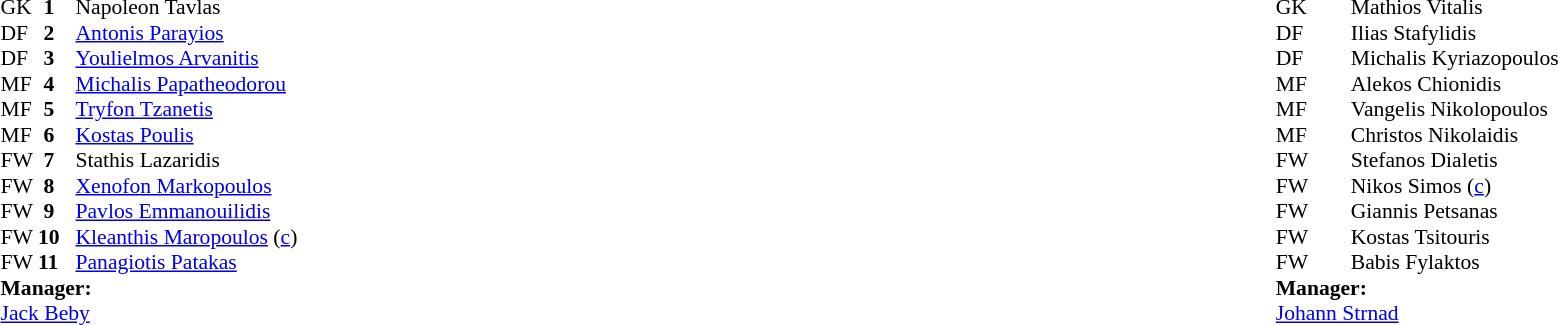<table width="100%">
<tr>
<td valign="top" width="50%"><br><table style="font-size: 90%" cellspacing="0" cellpadding="0">
<tr>
<th width="25"></th>
<th width="25"></th>
</tr>
<tr>
<td>GK</td>
<td><strong> 1</strong></td>
<td> Napoleon Tavlas</td>
</tr>
<tr>
<td>DF</td>
<td><strong> 2</strong></td>
<td> <a href='#'>Antonis Parayios</a></td>
</tr>
<tr>
<td>DF</td>
<td><strong> 3</strong></td>
<td> <a href='#'>Youlielmos Arvanitis</a></td>
</tr>
<tr>
<td>MF</td>
<td><strong> 4</strong></td>
<td> <a href='#'>Michalis Papatheodorou</a></td>
</tr>
<tr>
<td>MF</td>
<td><strong> 5</strong></td>
<td> <a href='#'>Tryfon Tzanetis</a></td>
</tr>
<tr>
<td>MF</td>
<td><strong> 6</strong></td>
<td> <a href='#'>Kostas Poulis</a></td>
</tr>
<tr>
<td>FW</td>
<td><strong> 7</strong></td>
<td> Stathis Lazaridis</td>
</tr>
<tr>
<td>FW</td>
<td><strong> 8</strong></td>
<td> <a href='#'>Xenofon Markopoulos</a></td>
</tr>
<tr>
<td>FW</td>
<td><strong> 9</strong></td>
<td> <a href='#'>Pavlos Emmanouilidis</a></td>
</tr>
<tr>
<td>FW</td>
<td><strong>10</strong></td>
<td> <a href='#'>Kleanthis Maropoulos</a> (<a href='#'>c</a>)</td>
</tr>
<tr>
<td>FW</td>
<td><strong>11</strong></td>
<td> <a href='#'>Panagiotis Patakas</a></td>
</tr>
<tr>
<td colspan=4><strong>Manager:</strong></td>
</tr>
<tr>
<td colspan="4"> <a href='#'>Jack Beby</a></td>
</tr>
</table>
</td>
<td valign="top" width="50%"><br><table style="font-size: 90%" cellspacing="0" cellpadding="0" align="center">
<tr>
<th width="25"></th>
<th width="25"></th>
</tr>
<tr>
<td>GK</td>
<td></td>
<td> Mathios Vitalis</td>
</tr>
<tr>
<td>DF</td>
<td></td>
<td> Ilias Stafylidis</td>
</tr>
<tr>
<td>DF</td>
<td></td>
<td> Michalis Kyriazopoulos</td>
</tr>
<tr>
<td>MF</td>
<td></td>
<td> Alekos Chionidis</td>
</tr>
<tr>
<td>MF</td>
<td></td>
<td> Vangelis Nikolopoulos</td>
</tr>
<tr>
<td>MF</td>
<td></td>
<td> Christos Nikolaidis</td>
</tr>
<tr>
<td>FW</td>
<td></td>
<td> Stefanos Dialetis</td>
</tr>
<tr>
<td>FW</td>
<td></td>
<td> Nikos Simos (<a href='#'>c</a>)</td>
</tr>
<tr>
<td>FW</td>
<td></td>
<td> Giannis Petsanas</td>
</tr>
<tr>
<td>FW</td>
<td></td>
<td> Kostas Tsitouris</td>
</tr>
<tr>
<td>FW</td>
<td></td>
<td> Babis Fylaktos</td>
</tr>
<tr>
<td colspan=4><strong>Manager:</strong></td>
</tr>
<tr>
<td colspan="4"> <a href='#'>Johann Strnad</a></td>
</tr>
</table>
</td>
</tr>
</table>
